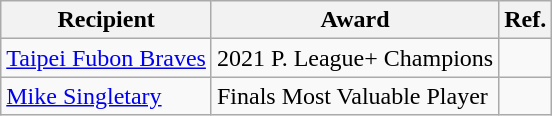<table class="wikitable">
<tr>
<th>Recipient</th>
<th>Award</th>
<th>Ref.</th>
</tr>
<tr>
<td><a href='#'>Taipei Fubon Braves</a></td>
<td>2021 P. League+ Champions</td>
<td></td>
</tr>
<tr>
<td><a href='#'>Mike Singletary</a></td>
<td>Finals Most Valuable Player</td>
<td></td>
</tr>
</table>
